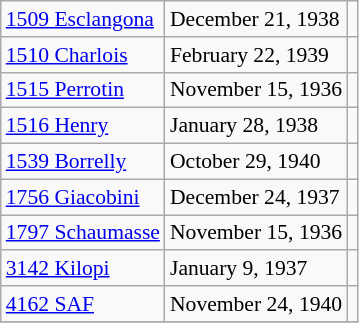<table class="wikitable floatright" style="font-size: 0.9em;">
<tr>
<td><a href='#'>1509 Esclangona</a></td>
<td>December 21, 1938</td>
<td></td>
</tr>
<tr>
<td><a href='#'>1510 Charlois</a></td>
<td>February 22, 1939</td>
<td></td>
</tr>
<tr>
<td><a href='#'>1515 Perrotin</a></td>
<td>November 15, 1936</td>
<td></td>
</tr>
<tr>
<td><a href='#'>1516 Henry</a></td>
<td>January 28, 1938</td>
<td></td>
</tr>
<tr>
<td><a href='#'>1539 Borrelly</a></td>
<td>October 29, 1940</td>
<td></td>
</tr>
<tr>
<td><a href='#'>1756 Giacobini</a></td>
<td>December 24, 1937</td>
<td></td>
</tr>
<tr>
<td><a href='#'>1797 Schaumasse</a></td>
<td>November 15, 1936</td>
<td></td>
</tr>
<tr>
<td><a href='#'>3142 Kilopi</a></td>
<td>January 9, 1937</td>
<td></td>
</tr>
<tr>
<td><a href='#'>4162 SAF</a></td>
<td>November 24, 1940</td>
<td></td>
</tr>
<tr>
</tr>
</table>
